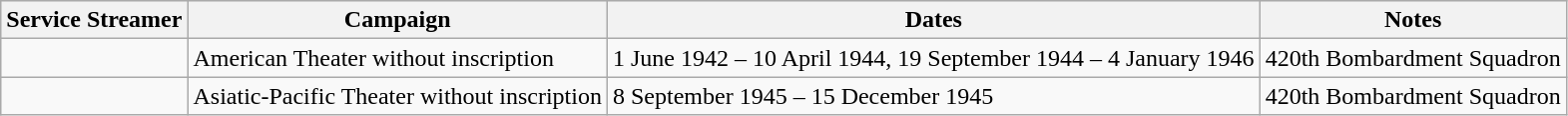<table class="wikitable">
<tr style="background:#efefef;">
<th>Service Streamer</th>
<th>Campaign</th>
<th>Dates</th>
<th>Notes</th>
</tr>
<tr>
<td></td>
<td>American Theater without inscription</td>
<td>1 June 1942 – 10 April 1944, 19 September 1944 – 4 January 1946</td>
<td>420th Bombardment Squadron</td>
</tr>
<tr>
<td></td>
<td>Asiatic-Pacific Theater without inscription</td>
<td>8 September 1945 – 15 December 1945</td>
<td>420th Bombardment Squadron</td>
</tr>
</table>
